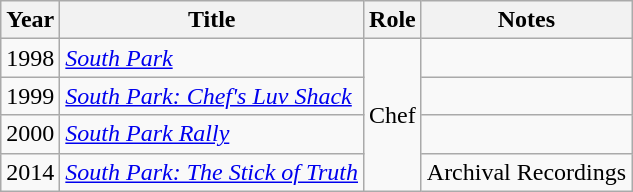<table class="wikitable">
<tr>
<th>Year</th>
<th>Title</th>
<th>Role</th>
<th>Notes</th>
</tr>
<tr>
<td>1998</td>
<td><em><a href='#'>South Park</a></em></td>
<td rowspan="4">Chef</td>
<td></td>
</tr>
<tr>
<td>1999</td>
<td><em><a href='#'>South Park: Chef's Luv Shack</a></em></td>
<td></td>
</tr>
<tr>
<td>2000</td>
<td><em><a href='#'>South Park Rally</a></em></td>
<td></td>
</tr>
<tr>
<td>2014</td>
<td><em><a href='#'>South Park: The Stick of Truth</a></em></td>
<td>Archival Recordings</td>
</tr>
</table>
